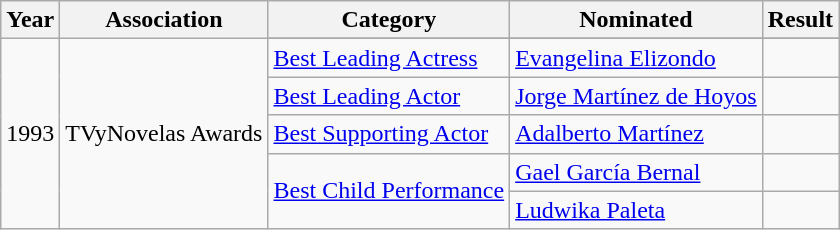<table class="wikitable sortable">
<tr>
<th>Year</th>
<th>Association</th>
<th>Category</th>
<th>Nominated</th>
<th>Result</th>
</tr>
<tr>
<td rowspan=6>1993</td>
<td rowspan=6>TVyNovelas Awards</td>
</tr>
<tr>
<td rowspan=1><a href='#'>Best Leading Actress</a></td>
<td><a href='#'>Evangelina Elizondo</a></td>
<td></td>
</tr>
<tr>
<td rowspan=1><a href='#'>Best Leading Actor</a></td>
<td><a href='#'>Jorge Martínez de Hoyos</a></td>
<td></td>
</tr>
<tr>
<td rowspan=1><a href='#'>Best Supporting Actor</a></td>
<td><a href='#'>Adalberto Martínez</a></td>
<td></td>
</tr>
<tr>
<td rowspan=2><a href='#'>Best Child Performance</a></td>
<td><a href='#'>Gael García Bernal</a></td>
<td></td>
</tr>
<tr>
<td><a href='#'>Ludwika Paleta</a></td>
<td></td>
</tr>
</table>
